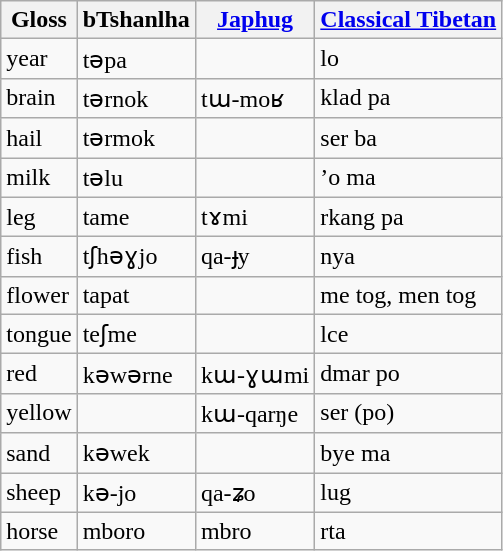<table class="wikitable sortable">
<tr>
<th>Gloss</th>
<th>bTshanlha</th>
<th><a href='#'>Japhug</a></th>
<th><a href='#'>Classical Tibetan</a></th>
</tr>
<tr>
<td>year</td>
<td>təpa</td>
<td></td>
<td>lo</td>
</tr>
<tr>
<td>brain</td>
<td>tərnok</td>
<td>tɯ-moʁ</td>
<td>klad pa</td>
</tr>
<tr>
<td>hail</td>
<td>tərmok</td>
<td></td>
<td>ser ba</td>
</tr>
<tr>
<td>milk</td>
<td>təlu</td>
<td></td>
<td>’o ma</td>
</tr>
<tr>
<td>leg</td>
<td>tame</td>
<td>tɤmi</td>
<td>rkang pa</td>
</tr>
<tr>
<td>fish</td>
<td>tʃhəɣjo</td>
<td>qa-ɟy</td>
<td>nya</td>
</tr>
<tr>
<td>flower</td>
<td>tapat</td>
<td></td>
<td>me tog, men tog</td>
</tr>
<tr>
<td>tongue</td>
<td>teʃme</td>
<td></td>
<td>lce</td>
</tr>
<tr>
<td>red</td>
<td>kəwərne</td>
<td>kɯ-ɣɯmi</td>
<td>dmar po</td>
</tr>
<tr>
<td>yellow</td>
<td></td>
<td>kɯ-qarŋe</td>
<td>ser (po)</td>
</tr>
<tr>
<td>sand</td>
<td>kəwek</td>
<td></td>
<td>bye ma</td>
</tr>
<tr>
<td>sheep</td>
<td>kə-jo</td>
<td>qa-ʑo</td>
<td>lug</td>
</tr>
<tr>
<td>horse</td>
<td>mboro</td>
<td>mbro</td>
<td>rta</td>
</tr>
</table>
